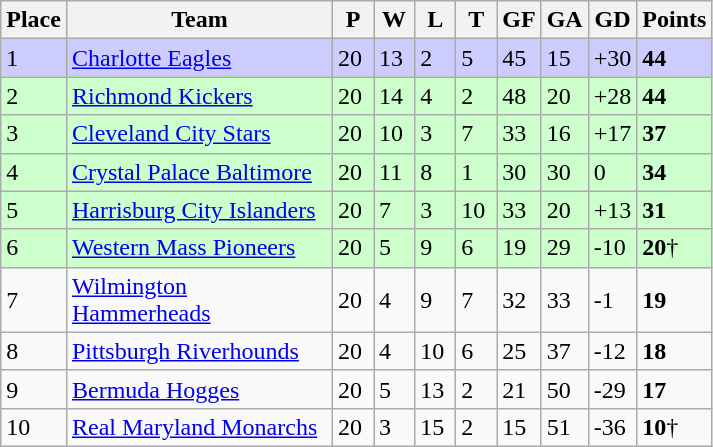<table class="wikitable">
<tr>
<th>Place</th>
<th width="170">Team</th>
<th width="20">P</th>
<th width="20">W</th>
<th width="20">L</th>
<th width="20">T</th>
<th width="20">GF</th>
<th width="20">GA</th>
<th width="25">GD</th>
<th>Points</th>
</tr>
<tr bgcolor=#ccccff>
<td>1</td>
<td><a href='#'>Charlotte Eagles</a></td>
<td>20</td>
<td>13</td>
<td>2</td>
<td>5</td>
<td>45</td>
<td>15</td>
<td>+30</td>
<td><strong>44</strong></td>
</tr>
<tr bgcolor=#ccffcc>
<td>2</td>
<td><a href='#'>Richmond Kickers</a></td>
<td>20</td>
<td>14</td>
<td>4</td>
<td>2</td>
<td>48</td>
<td>20</td>
<td>+28</td>
<td><strong>44</strong></td>
</tr>
<tr bgcolor=#ccffcc>
<td>3</td>
<td><a href='#'>Cleveland City Stars</a></td>
<td>20</td>
<td>10</td>
<td>3</td>
<td>7</td>
<td>33</td>
<td>16</td>
<td>+17</td>
<td><strong>37</strong></td>
</tr>
<tr bgcolor=#ccffcc>
<td>4</td>
<td><a href='#'>Crystal Palace Baltimore</a></td>
<td>20</td>
<td>11</td>
<td>8</td>
<td>1</td>
<td>30</td>
<td>30</td>
<td>0</td>
<td><strong>34</strong></td>
</tr>
<tr bgcolor=#ccffcc>
<td>5</td>
<td><a href='#'>Harrisburg City Islanders</a></td>
<td>20</td>
<td>7</td>
<td>3</td>
<td>10</td>
<td>33</td>
<td>20</td>
<td>+13</td>
<td><strong>31</strong></td>
</tr>
<tr bgcolor=#ccffcc>
<td>6</td>
<td><a href='#'>Western Mass Pioneers</a></td>
<td>20</td>
<td>5</td>
<td>9</td>
<td>6</td>
<td>19</td>
<td>29</td>
<td>-10</td>
<td><strong>20</strong>†</td>
</tr>
<tr>
<td>7</td>
<td><a href='#'>Wilmington Hammerheads</a></td>
<td>20</td>
<td>4</td>
<td>9</td>
<td>7</td>
<td>32</td>
<td>33</td>
<td>-1</td>
<td><strong>19</strong></td>
</tr>
<tr>
<td>8</td>
<td><a href='#'>Pittsburgh Riverhounds</a></td>
<td>20</td>
<td>4</td>
<td>10</td>
<td>6</td>
<td>25</td>
<td>37</td>
<td>-12</td>
<td><strong>18</strong></td>
</tr>
<tr>
<td>9</td>
<td><a href='#'>Bermuda Hogges</a></td>
<td>20</td>
<td>5</td>
<td>13</td>
<td>2</td>
<td>21</td>
<td>50</td>
<td>-29</td>
<td><strong>17</strong></td>
</tr>
<tr>
<td>10</td>
<td><a href='#'>Real Maryland Monarchs</a></td>
<td>20</td>
<td>3</td>
<td>15</td>
<td>2</td>
<td>15</td>
<td>51</td>
<td>-36</td>
<td><strong>10</strong>†</td>
</tr>
</table>
